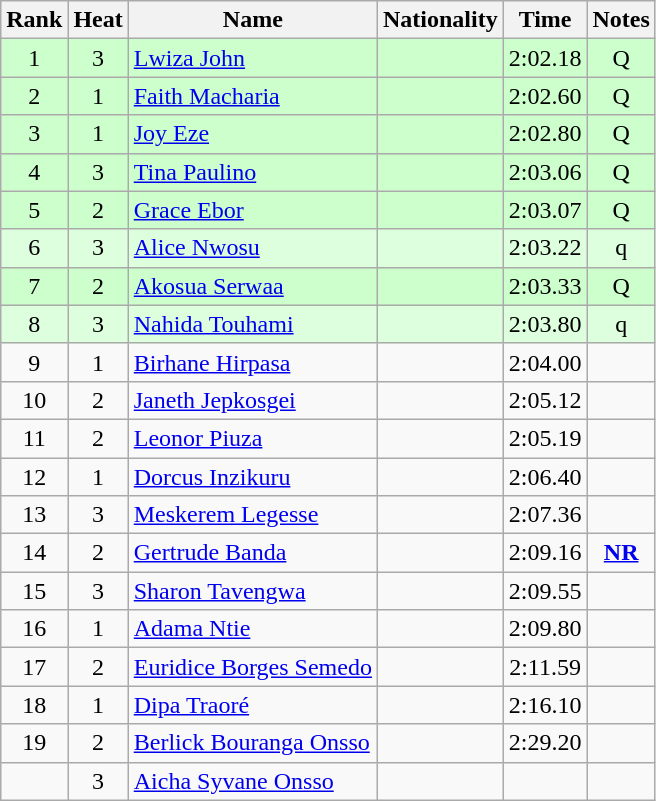<table class="wikitable sortable" style="text-align:center">
<tr>
<th>Rank</th>
<th>Heat</th>
<th>Name</th>
<th>Nationality</th>
<th>Time</th>
<th>Notes</th>
</tr>
<tr bgcolor=ccffcc>
<td>1</td>
<td>3</td>
<td align=left><a href='#'>Lwiza John</a></td>
<td align=left></td>
<td>2:02.18</td>
<td>Q</td>
</tr>
<tr bgcolor=ccffcc>
<td>2</td>
<td>1</td>
<td align=left><a href='#'>Faith Macharia</a></td>
<td align=left></td>
<td>2:02.60</td>
<td>Q</td>
</tr>
<tr bgcolor=ccffcc>
<td>3</td>
<td>1</td>
<td align=left><a href='#'>Joy Eze</a></td>
<td align=left></td>
<td>2:02.80</td>
<td>Q</td>
</tr>
<tr bgcolor=ccffcc>
<td>4</td>
<td>3</td>
<td align=left><a href='#'>Tina Paulino</a></td>
<td align=left></td>
<td>2:03.06</td>
<td>Q</td>
</tr>
<tr bgcolor=ccffcc>
<td>5</td>
<td>2</td>
<td align=left><a href='#'>Grace Ebor</a></td>
<td align=left></td>
<td>2:03.07</td>
<td>Q</td>
</tr>
<tr bgcolor=ddffdd>
<td>6</td>
<td>3</td>
<td align=left><a href='#'>Alice Nwosu</a></td>
<td align=left></td>
<td>2:03.22</td>
<td>q</td>
</tr>
<tr bgcolor=ccffcc>
<td>7</td>
<td>2</td>
<td align=left><a href='#'>Akosua Serwaa</a></td>
<td align=left></td>
<td>2:03.33</td>
<td>Q</td>
</tr>
<tr bgcolor=ddffdd>
<td>8</td>
<td>3</td>
<td align=left><a href='#'>Nahida Touhami</a></td>
<td align=left></td>
<td>2:03.80</td>
<td>q</td>
</tr>
<tr>
<td>9</td>
<td>1</td>
<td align=left><a href='#'>Birhane Hirpasa</a></td>
<td align=left></td>
<td>2:04.00</td>
<td></td>
</tr>
<tr>
<td>10</td>
<td>2</td>
<td align=left><a href='#'>Janeth Jepkosgei</a></td>
<td align=left></td>
<td>2:05.12</td>
<td></td>
</tr>
<tr>
<td>11</td>
<td>2</td>
<td align=left><a href='#'>Leonor Piuza</a></td>
<td align=left></td>
<td>2:05.19</td>
<td></td>
</tr>
<tr>
<td>12</td>
<td>1</td>
<td align=left><a href='#'>Dorcus Inzikuru</a></td>
<td align=left></td>
<td>2:06.40</td>
<td></td>
</tr>
<tr>
<td>13</td>
<td>3</td>
<td align=left><a href='#'>Meskerem Legesse</a></td>
<td align=left></td>
<td>2:07.36</td>
<td></td>
</tr>
<tr>
<td>14</td>
<td>2</td>
<td align=left><a href='#'>Gertrude Banda</a></td>
<td align=left></td>
<td>2:09.16</td>
<td><strong><a href='#'>NR</a></strong></td>
</tr>
<tr>
<td>15</td>
<td>3</td>
<td align=left><a href='#'>Sharon Tavengwa</a></td>
<td align=left></td>
<td>2:09.55</td>
<td></td>
</tr>
<tr>
<td>16</td>
<td>1</td>
<td align=left><a href='#'>Adama Ntie</a></td>
<td align=left></td>
<td>2:09.80</td>
<td></td>
</tr>
<tr>
<td>17</td>
<td>2</td>
<td align=left><a href='#'>Euridice Borges Semedo</a></td>
<td align=left></td>
<td>2:11.59</td>
<td></td>
</tr>
<tr>
<td>18</td>
<td>1</td>
<td align=left><a href='#'>Dipa Traoré</a></td>
<td align=left></td>
<td>2:16.10</td>
<td></td>
</tr>
<tr>
<td>19</td>
<td>2</td>
<td align=left><a href='#'>Berlick Bouranga Onsso</a></td>
<td align=left></td>
<td>2:29.20</td>
<td></td>
</tr>
<tr>
<td></td>
<td>3</td>
<td align=left><a href='#'>Aicha Syvane Onsso</a></td>
<td align=left></td>
<td></td>
<td></td>
</tr>
</table>
